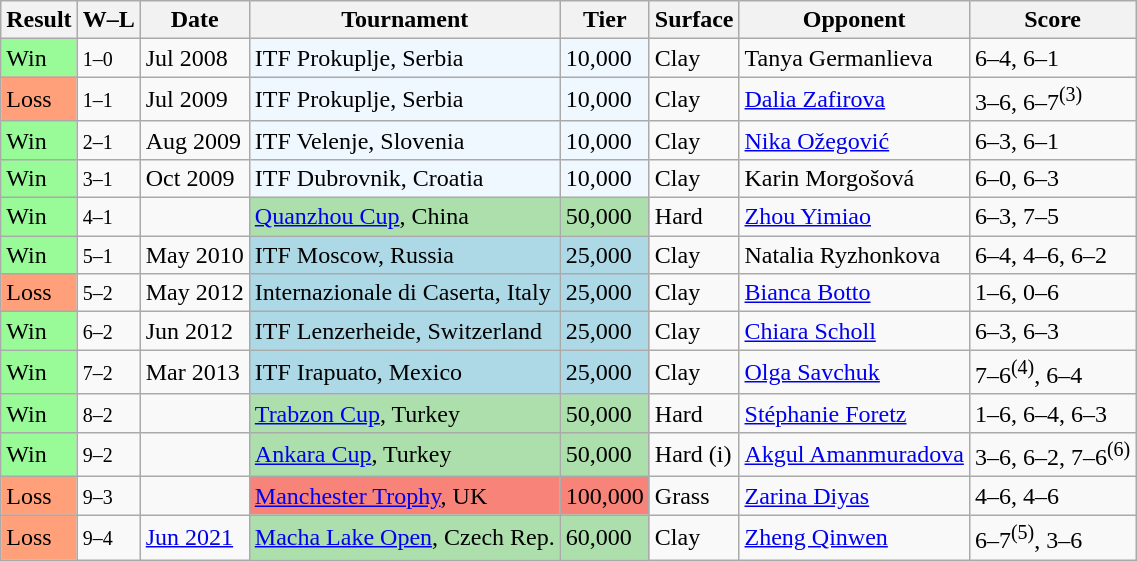<table class="sortable wikitable">
<tr>
<th>Result</th>
<th class="unsortable">W–L</th>
<th>Date</th>
<th>Tournament</th>
<th>Tier</th>
<th>Surface</th>
<th>Opponent</th>
<th class="unsortable">Score</th>
</tr>
<tr>
<td style="background:#98fb98;">Win</td>
<td><small>1–0</small></td>
<td>Jul 2008</td>
<td style="background:#f0f8ff;">ITF Prokuplje, Serbia</td>
<td style="background:#f0f8ff;">10,000</td>
<td>Clay</td>
<td> Tanya Germanlieva</td>
<td>6–4, 6–1</td>
</tr>
<tr>
<td style="background:#ffa07a;">Loss</td>
<td><small>1–1</small></td>
<td>Jul 2009</td>
<td style="background:#f0f8ff;">ITF Prokuplje, Serbia</td>
<td style="background:#f0f8ff;">10,000</td>
<td>Clay</td>
<td> <a href='#'>Dalia Zafirova</a></td>
<td>3–6, 6–7<sup>(3)</sup></td>
</tr>
<tr>
<td style="background:#98fb98;">Win</td>
<td><small>2–1</small></td>
<td>Aug 2009</td>
<td style="background:#f0f8ff;">ITF Velenje, Slovenia</td>
<td style="background:#f0f8ff;">10,000</td>
<td>Clay</td>
<td> <a href='#'>Nika Ožegović</a></td>
<td>6–3, 6–1</td>
</tr>
<tr>
<td style="background:#98fb98;">Win</td>
<td><small>3–1</small></td>
<td>Oct 2009</td>
<td style="background:#f0f8ff;">ITF Dubrovnik, Croatia</td>
<td style="background:#f0f8ff;">10,000</td>
<td>Clay</td>
<td> Karin Morgošová</td>
<td>6–0, 6–3</td>
</tr>
<tr>
<td style="background:#98fb98;">Win</td>
<td><small>4–1</small></td>
<td></td>
<td style="background:#addfad;"><a href='#'>Quanzhou Cup</a>, China</td>
<td style="background:#addfad;">50,000</td>
<td>Hard</td>
<td> <a href='#'>Zhou Yimiao</a></td>
<td>6–3, 7–5</td>
</tr>
<tr>
<td style="background:#98fb98;">Win</td>
<td><small>5–1</small></td>
<td>May 2010</td>
<td style="background:lightblue;">ITF Moscow, Russia</td>
<td style="background:lightblue;">25,000</td>
<td>Clay</td>
<td> Natalia Ryzhonkova</td>
<td>6–4, 4–6, 6–2</td>
</tr>
<tr>
<td style="background:#ffa07a;">Loss</td>
<td><small>5–2</small></td>
<td>May 2012</td>
<td style="background:lightblue;">Internazionale di Caserta, Italy</td>
<td style="background:lightblue;">25,000</td>
<td>Clay</td>
<td> <a href='#'>Bianca Botto</a></td>
<td>1–6, 0–6</td>
</tr>
<tr>
<td style="background:#98fb98;">Win</td>
<td><small>6–2</small></td>
<td>Jun 2012</td>
<td style="background:lightblue;">ITF Lenzerheide, Switzerland</td>
<td style="background:lightblue;">25,000</td>
<td>Clay</td>
<td> <a href='#'>Chiara Scholl</a></td>
<td>6–3, 6–3</td>
</tr>
<tr>
<td style="background:#98fb98;">Win</td>
<td><small>7–2</small></td>
<td>Mar 2013</td>
<td style="background:lightblue;">ITF Irapuato, Mexico</td>
<td style="background:lightblue;">25,000</td>
<td>Clay</td>
<td> <a href='#'>Olga Savchuk</a></td>
<td>7–6<sup>(4)</sup>, 6–4</td>
</tr>
<tr>
<td style="background:#98fb98;">Win</td>
<td><small>8–2</small></td>
<td><a href='#'></a></td>
<td style="background:#addfad;"><a href='#'>Trabzon Cup</a>, Turkey</td>
<td style="background:#addfad;">50,000</td>
<td>Hard</td>
<td> <a href='#'>Stéphanie Foretz</a></td>
<td>1–6, 6–4, 6–3</td>
</tr>
<tr>
<td style="background:#98fb98;">Win</td>
<td><small>9–2</small></td>
<td><a href='#'></a></td>
<td style="background:#addfad;"><a href='#'>Ankara Cup</a>, Turkey</td>
<td style="background:#addfad;">50,000</td>
<td>Hard (i)</td>
<td> <a href='#'>Akgul Amanmuradova</a></td>
<td>3–6, 6–2, 7–6<sup>(6)</sup></td>
</tr>
<tr>
<td style="background:#ffa07a;">Loss</td>
<td><small>9–3</small></td>
<td><a href='#'></a></td>
<td style="background:#f88379;"><a href='#'>Manchester Trophy</a>, UK</td>
<td style="background:#f88379;">100,000</td>
<td>Grass</td>
<td> <a href='#'>Zarina Diyas</a></td>
<td>4–6, 4–6</td>
</tr>
<tr>
<td style="background:#ffa07a;">Loss</td>
<td><small>9–4</small></td>
<td><a href='#'>Jun 2021</a></td>
<td style="background:#addfad;"><a href='#'>Macha Lake Open</a>, Czech Rep.</td>
<td style="background:#addfad;">60,000</td>
<td>Clay</td>
<td> <a href='#'>Zheng Qinwen</a></td>
<td>6–7<sup>(5)</sup>, 3–6</td>
</tr>
</table>
